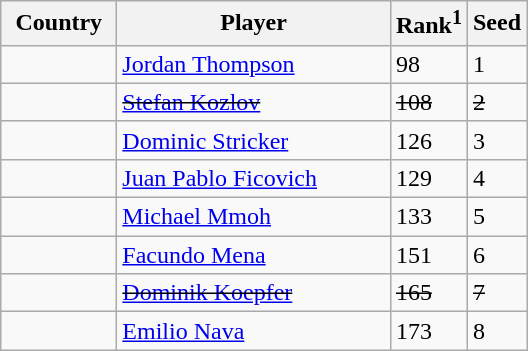<table class="sortable wikitable">
<tr>
<th width="70">Country</th>
<th width="175">Player</th>
<th>Rank<sup>1</sup></th>
<th>Seed</th>
</tr>
<tr>
<td></td>
<td><a href='#'>Jordan Thompson</a></td>
<td>98</td>
<td>1</td>
</tr>
<tr>
<td><s></s></td>
<td><s><a href='#'>Stefan Kozlov</a></s></td>
<td><s>108</s></td>
<td><s>2</s></td>
</tr>
<tr>
<td></td>
<td><a href='#'>Dominic Stricker</a></td>
<td>126</td>
<td>3</td>
</tr>
<tr>
<td></td>
<td><a href='#'>Juan Pablo Ficovich</a></td>
<td>129</td>
<td>4</td>
</tr>
<tr>
<td></td>
<td><a href='#'>Michael Mmoh</a></td>
<td>133</td>
<td>5</td>
</tr>
<tr>
<td></td>
<td><a href='#'>Facundo Mena</a></td>
<td>151</td>
<td>6</td>
</tr>
<tr>
<td><s></s></td>
<td><s><a href='#'>Dominik Koepfer</a></s></td>
<td><s>165</s></td>
<td><s>7</s></td>
</tr>
<tr>
<td></td>
<td><a href='#'>Emilio Nava</a></td>
<td>173</td>
<td>8</td>
</tr>
</table>
